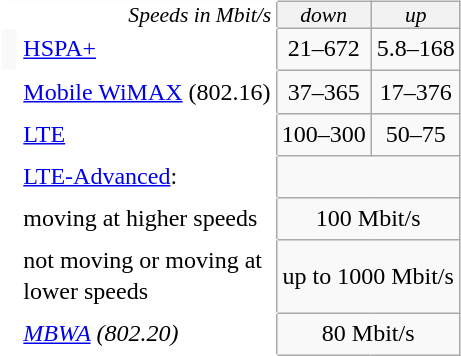<table class="wikitable" style="float:left; width:auto; max-width:281px; margin-top:5px; margin-right:10px; line-height:1.3em;">
<tr style="font-style:italic; padding-top:1px; padding-bottom:1px; line-height:0.8em; font-size:90%;">
<td colspan="2" style="font-weight:normal; border:solid 1px white; border-right:inherit; background:white; text-align:right;">Speeds in Mbit/s</td>
<th style="font-weight:normal;">down</th>
<th style="font-weight:normal;">up</th>
</tr>
<tr>
<td style="border:solid 1px white; background blue;"></td>
<td style="border:solid 1px white; border-right:inherit; background:white;"><a href='#'>HSPA+</a></td>
<td align=center>21–672</td>
<td align=center nowrap>5.8–168</td>
</tr>
<tr valign=top>
<td style="border:solid 1px white; background:white;"></td>
<td style="white-space:nowrap; border:solid 1px white; border-right:inherit; background:white;"><a href='#'>Mobile WiMAX</a> (802.16)</td>
<td align=center>37–365</td>
<td align=center>17–376</td>
</tr>
<tr>
<td style="border:solid 1px white; background:white;"></td>
<td style="border:solid 1px white; border-right:inherit; background:white;"><a href='#'>LTE</a></td>
<td align=center nowrap>100–300</td>
<td align=center>50–75</td>
</tr>
<tr valign=top>
<td style="border:solid 1px white; background:white;"></td>
<td style="border:solid 1px white; background:white; border-right:inherit;"><a href='#'>LTE-Advanced</a>:</td>
<td style="text-align:center; white-space:nowrap;" colspan="2"> </td>
</tr>
<tr>
<td style="border:solid 1px white; background:white;"> </td>
<td style="border:solid 1px white; border-right:inherit; background:white;"> moving at higher speeds</td>
<td style="text-align:center;" colspan="2">100 Mbit/s</td>
</tr>
<tr>
<td style="border:solid 1px white; background:white;"> </td>
<td style="border:solid 1px white; border-right:inherit; background:white;"> not moving or moving at lower speeds</td>
<td style="text-align:center;" colspan="2">up to 1000 Mbit/s</td>
</tr>
<tr>
<td style="border:solid 1px white; background:white;"></td>
<td style="border:solid 1px white; border-right:inherit; background:white;"><em><a href='#'>MBWA</a> (802.20)</em></td>
<td style="text-align:center;" colspan="2">80 Mbit/s</td>
</tr>
</table>
